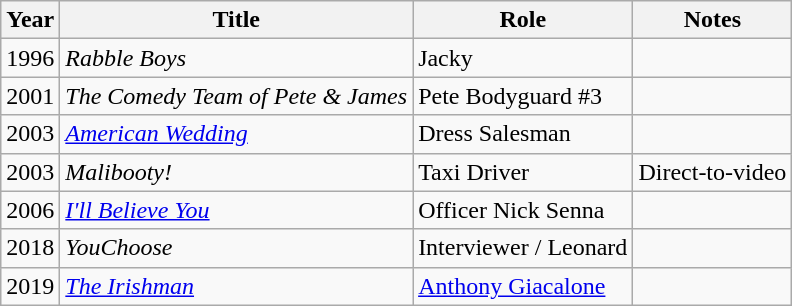<table class="wikitable sortable">
<tr>
<th>Year</th>
<th>Title</th>
<th>Role</th>
<th>Notes</th>
</tr>
<tr>
<td>1996</td>
<td><em>Rabble Boys</em></td>
<td>Jacky</td>
<td></td>
</tr>
<tr>
<td>2001</td>
<td><em>The Comedy Team of Pete & James</em></td>
<td>Pete Bodyguard #3</td>
<td></td>
</tr>
<tr>
<td>2003</td>
<td><em><a href='#'>American Wedding</a></em></td>
<td>Dress Salesman</td>
<td></td>
</tr>
<tr>
<td>2003</td>
<td><em>Malibooty!</em></td>
<td>Taxi Driver</td>
<td>Direct-to-video</td>
</tr>
<tr>
<td>2006</td>
<td><em><a href='#'>I'll Believe You</a></em></td>
<td>Officer Nick Senna</td>
<td></td>
</tr>
<tr>
<td>2018</td>
<td><em>YouChoose</em></td>
<td>Interviewer / Leonard</td>
<td></td>
</tr>
<tr>
<td>2019</td>
<td><em><a href='#'>The Irishman</a></em></td>
<td><a href='#'>Anthony Giacalone</a></td>
<td></td>
</tr>
</table>
